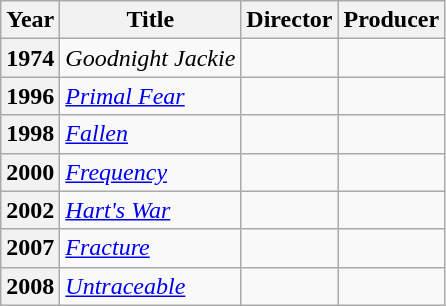<table class="wikitable plainrowheaders">
<tr>
<th scope="col">Year</th>
<th scope="col">Title</th>
<th scope="col">Director</th>
<th scope="col">Producer</th>
</tr>
<tr>
<th scope="row">1974</th>
<td><em>Goodnight Jackie</em></td>
<td></td>
<td></td>
</tr>
<tr>
<th scope="row">1996</th>
<td><em><a href='#'>Primal Fear</a></em></td>
<td></td>
<td></td>
</tr>
<tr>
<th scope="row">1998</th>
<td><em><a href='#'>Fallen</a></em></td>
<td></td>
<td></td>
</tr>
<tr>
<th scope="row">2000</th>
<td><em><a href='#'>Frequency</a></em></td>
<td></td>
<td></td>
</tr>
<tr>
<th scope="row">2002</th>
<td><em><a href='#'>Hart's War</a></em></td>
<td></td>
<td></td>
</tr>
<tr>
<th scope="row">2007</th>
<td><em><a href='#'>Fracture</a></em></td>
<td></td>
<td></td>
</tr>
<tr>
<th scope="row">2008</th>
<td><em><a href='#'>Untraceable</a></em></td>
<td></td>
<td></td>
</tr>
</table>
